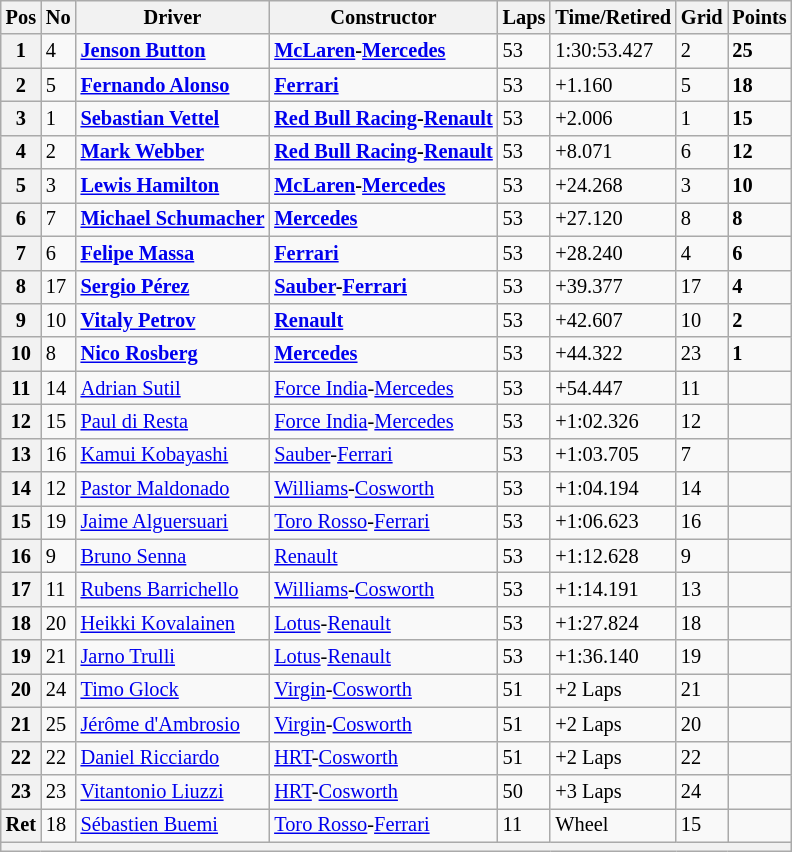<table class="wikitable" style="font-size: 85%">
<tr>
<th>Pos</th>
<th>No</th>
<th>Driver</th>
<th>Constructor</th>
<th>Laps</th>
<th>Time/Retired</th>
<th>Grid</th>
<th>Points</th>
</tr>
<tr>
<th>1</th>
<td>4</td>
<td> <strong><a href='#'>Jenson Button</a></strong></td>
<td><strong><a href='#'>McLaren</a>-<a href='#'>Mercedes</a></strong></td>
<td>53</td>
<td>1:30:53.427</td>
<td>2</td>
<td><strong>25</strong></td>
</tr>
<tr>
<th>2</th>
<td>5</td>
<td> <strong><a href='#'>Fernando Alonso</a></strong></td>
<td><strong><a href='#'>Ferrari</a></strong></td>
<td>53</td>
<td>+1.160</td>
<td>5</td>
<td><strong>18</strong></td>
</tr>
<tr>
<th>3</th>
<td>1</td>
<td> <strong><a href='#'>Sebastian Vettel</a></strong></td>
<td><strong><a href='#'>Red Bull Racing</a>-<a href='#'>Renault</a></strong></td>
<td>53</td>
<td>+2.006</td>
<td>1</td>
<td><strong>15</strong></td>
</tr>
<tr>
<th>4</th>
<td>2</td>
<td> <strong><a href='#'>Mark Webber</a></strong></td>
<td><strong><a href='#'>Red Bull Racing</a>-<a href='#'>Renault</a></strong></td>
<td>53</td>
<td>+8.071</td>
<td>6</td>
<td><strong>12</strong></td>
</tr>
<tr>
<th>5</th>
<td>3</td>
<td> <strong><a href='#'>Lewis Hamilton</a></strong></td>
<td><strong><a href='#'>McLaren</a>-<a href='#'>Mercedes</a></strong></td>
<td>53</td>
<td>+24.268</td>
<td>3</td>
<td><strong>10</strong></td>
</tr>
<tr>
<th>6</th>
<td>7</td>
<td> <strong><a href='#'>Michael Schumacher</a></strong></td>
<td><strong><a href='#'>Mercedes</a></strong></td>
<td>53</td>
<td>+27.120</td>
<td>8</td>
<td><strong>8</strong></td>
</tr>
<tr>
<th>7</th>
<td>6</td>
<td> <strong><a href='#'>Felipe Massa</a></strong></td>
<td><strong><a href='#'>Ferrari</a></strong></td>
<td>53</td>
<td>+28.240</td>
<td>4</td>
<td><strong>6</strong></td>
</tr>
<tr>
<th>8</th>
<td>17</td>
<td> <strong><a href='#'>Sergio Pérez</a></strong></td>
<td><strong><a href='#'>Sauber</a>-<a href='#'>Ferrari</a></strong></td>
<td>53</td>
<td>+39.377</td>
<td>17</td>
<td><strong>4</strong></td>
</tr>
<tr>
<th>9</th>
<td>10</td>
<td> <strong><a href='#'>Vitaly Petrov</a></strong></td>
<td><strong><a href='#'>Renault</a></strong></td>
<td>53</td>
<td>+42.607</td>
<td>10</td>
<td><strong>2</strong></td>
</tr>
<tr>
<th>10</th>
<td>8</td>
<td> <strong><a href='#'>Nico Rosberg</a></strong></td>
<td><strong><a href='#'>Mercedes</a></strong></td>
<td>53</td>
<td>+44.322</td>
<td>23</td>
<td><strong>1</strong></td>
</tr>
<tr>
<th>11</th>
<td>14</td>
<td> <a href='#'>Adrian Sutil</a></td>
<td><a href='#'>Force India</a>-<a href='#'>Mercedes</a></td>
<td>53</td>
<td>+54.447</td>
<td>11</td>
<td></td>
</tr>
<tr>
<th>12</th>
<td>15</td>
<td> <a href='#'>Paul di Resta</a></td>
<td><a href='#'>Force India</a>-<a href='#'>Mercedes</a></td>
<td>53</td>
<td>+1:02.326</td>
<td>12</td>
<td></td>
</tr>
<tr>
<th>13</th>
<td>16</td>
<td> <a href='#'>Kamui Kobayashi</a></td>
<td><a href='#'>Sauber</a>-<a href='#'>Ferrari</a></td>
<td>53</td>
<td>+1:03.705</td>
<td>7</td>
<td></td>
</tr>
<tr>
<th>14</th>
<td>12</td>
<td> <a href='#'>Pastor Maldonado</a></td>
<td><a href='#'>Williams</a>-<a href='#'>Cosworth</a></td>
<td>53</td>
<td>+1:04.194</td>
<td>14</td>
<td></td>
</tr>
<tr>
<th>15</th>
<td>19</td>
<td> <a href='#'>Jaime Alguersuari</a></td>
<td><a href='#'>Toro Rosso</a>-<a href='#'>Ferrari</a></td>
<td>53</td>
<td>+1:06.623</td>
<td>16</td>
<td></td>
</tr>
<tr>
<th>16</th>
<td>9</td>
<td> <a href='#'>Bruno Senna</a></td>
<td><a href='#'>Renault</a></td>
<td>53</td>
<td>+1:12.628</td>
<td>9</td>
<td></td>
</tr>
<tr>
<th>17</th>
<td>11</td>
<td> <a href='#'>Rubens Barrichello</a></td>
<td><a href='#'>Williams</a>-<a href='#'>Cosworth</a></td>
<td>53</td>
<td>+1:14.191</td>
<td>13</td>
<td></td>
</tr>
<tr>
<th>18</th>
<td>20</td>
<td> <a href='#'>Heikki Kovalainen</a></td>
<td><a href='#'>Lotus</a>-<a href='#'>Renault</a></td>
<td>53</td>
<td>+1:27.824</td>
<td>18</td>
<td></td>
</tr>
<tr>
<th>19</th>
<td>21</td>
<td> <a href='#'>Jarno Trulli</a></td>
<td><a href='#'>Lotus</a>-<a href='#'>Renault</a></td>
<td>53</td>
<td>+1:36.140</td>
<td>19</td>
<td></td>
</tr>
<tr>
<th>20</th>
<td>24</td>
<td> <a href='#'>Timo Glock</a></td>
<td><a href='#'>Virgin</a>-<a href='#'>Cosworth</a></td>
<td>51</td>
<td>+2 Laps</td>
<td>21</td>
<td></td>
</tr>
<tr>
<th>21</th>
<td>25</td>
<td> <a href='#'>Jérôme d'Ambrosio</a></td>
<td><a href='#'>Virgin</a>-<a href='#'>Cosworth</a></td>
<td>51</td>
<td>+2 Laps</td>
<td>20</td>
<td></td>
</tr>
<tr>
<th>22</th>
<td>22</td>
<td> <a href='#'>Daniel Ricciardo</a></td>
<td><a href='#'>HRT</a>-<a href='#'>Cosworth</a></td>
<td>51</td>
<td>+2 Laps</td>
<td>22</td>
<td></td>
</tr>
<tr>
<th>23</th>
<td>23</td>
<td> <a href='#'>Vitantonio Liuzzi</a></td>
<td><a href='#'>HRT</a>-<a href='#'>Cosworth</a></td>
<td>50</td>
<td>+3 Laps</td>
<td>24</td>
<td></td>
</tr>
<tr>
<th>Ret</th>
<td>18</td>
<td> <a href='#'>Sébastien Buemi</a></td>
<td><a href='#'>Toro Rosso</a>-<a href='#'>Ferrari</a></td>
<td>11</td>
<td>Wheel</td>
<td>15</td>
<td></td>
</tr>
<tr>
<th colspan="8"></th>
</tr>
</table>
